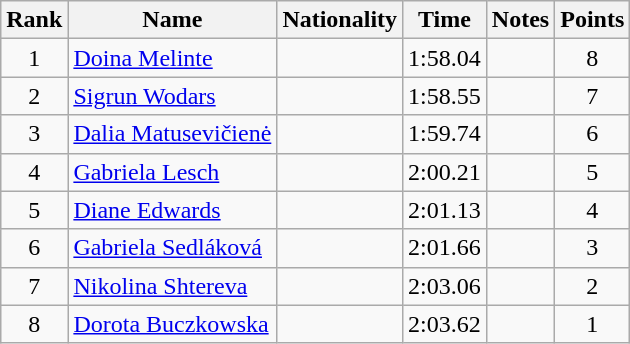<table class="wikitable sortable" style="text-align:center">
<tr>
<th>Rank</th>
<th>Name</th>
<th>Nationality</th>
<th>Time</th>
<th>Notes</th>
<th>Points</th>
</tr>
<tr>
<td>1</td>
<td align=left><a href='#'>Doina Melinte</a></td>
<td align=left></td>
<td>1:58.04</td>
<td></td>
<td>8</td>
</tr>
<tr>
<td>2</td>
<td align=left><a href='#'>Sigrun Wodars</a></td>
<td align=left></td>
<td>1:58.55</td>
<td></td>
<td>7</td>
</tr>
<tr>
<td>3</td>
<td align=left><a href='#'>Dalia Matusevičienė</a></td>
<td align=left></td>
<td>1:59.74</td>
<td></td>
<td>6</td>
</tr>
<tr>
<td>4</td>
<td align=left><a href='#'>Gabriela Lesch</a></td>
<td align=left></td>
<td>2:00.21</td>
<td></td>
<td>5</td>
</tr>
<tr>
<td>5</td>
<td align=left><a href='#'>Diane Edwards</a></td>
<td align=left></td>
<td>2:01.13</td>
<td></td>
<td>4</td>
</tr>
<tr>
<td>6</td>
<td align=left><a href='#'>Gabriela Sedláková</a></td>
<td align=left></td>
<td>2:01.66</td>
<td></td>
<td>3</td>
</tr>
<tr>
<td>7</td>
<td align=left><a href='#'>Nikolina Shtereva</a></td>
<td align=left></td>
<td>2:03.06</td>
<td></td>
<td>2</td>
</tr>
<tr>
<td>8</td>
<td align=left><a href='#'>Dorota Buczkowska</a></td>
<td align=left></td>
<td>2:03.62</td>
<td></td>
<td>1</td>
</tr>
</table>
